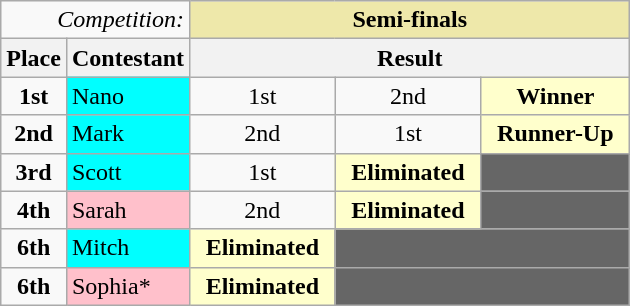<table class="wikitable">
<tr>
<td width=30% colspan="2" align="right"><em>Competition:</em></td>
<td colspan="11" bgcolor="palegoldenrod" align="Center"><strong>Semi-finals</strong></td>
</tr>
<tr>
<th>Place</th>
<th>Contestant</th>
<th colspan="14" align="center">Result</th>
</tr>
<tr>
<td align="center"><strong>1st</strong></td>
<td bgcolor="cyan">Nano</td>
<td align="center">1st</td>
<td align="center">2nd</td>
<td bgcolor="FFFFCC" align="center"><strong>Winner</strong></td>
</tr>
<tr>
<td align="center"><strong>2nd</strong></td>
<td bgcolor="cyan">Mark</td>
<td align="center">2nd</td>
<td align="center">1st</td>
<td bgcolor="FFFFCC" align="center"><strong>Runner-Up</strong></td>
</tr>
<tr>
<td align="center"><strong>3rd</strong></td>
<td bgcolor="cyan">Scott</td>
<td align="center">1st</td>
<td bgcolor="FFFFCC" align="center"><strong>Eliminated</strong></td>
<td colspan="1" bgcolor="666666"></td>
</tr>
<tr>
<td align="center"><strong>4th</strong></td>
<td bgcolor="pink">Sarah</td>
<td align="center">2nd</td>
<td bgcolor="FFFFCC" align="center"><strong>Eliminated</strong></td>
<td colspan="1" bgcolor="666666"></td>
</tr>
<tr>
<td align="center"><strong>6th</strong></td>
<td bgcolor="cyan">Mitch</td>
<td bgcolor="FFFFCC" align="center"><strong>Eliminated</strong></td>
<td colspan="2" bgcolor="666666"></td>
</tr>
<tr>
<td align="center"><strong>6th</strong></td>
<td bgcolor="pink">Sophia*</td>
<td bgcolor="FFFFCC" align="center"><strong>Eliminated</strong></td>
<td colspan="2" bgcolor="666666"></td>
</tr>
</table>
